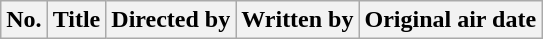<table class="wikitable plainrowheaders">
<tr>
<th>No.</th>
<th>Title</th>
<th>Directed by</th>
<th>Written by</th>
<th>Original air date<br>




</th>
</tr>
</table>
